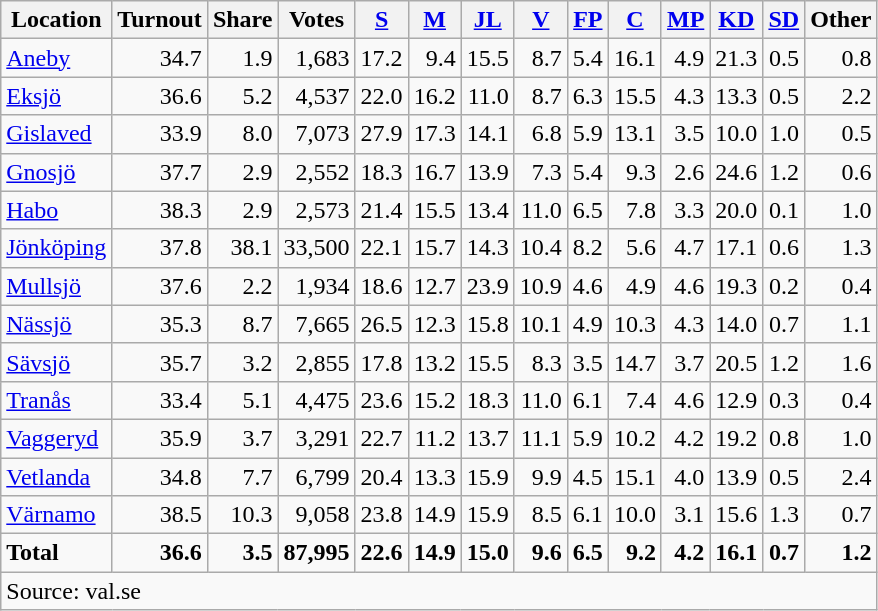<table class="wikitable sortable" style=text-align:right>
<tr>
<th>Location</th>
<th>Turnout</th>
<th>Share</th>
<th>Votes</th>
<th><a href='#'>S</a></th>
<th><a href='#'>M</a></th>
<th><a href='#'>JL</a></th>
<th><a href='#'>V</a></th>
<th><a href='#'>FP</a></th>
<th><a href='#'>C</a></th>
<th><a href='#'>MP</a></th>
<th><a href='#'>KD</a></th>
<th><a href='#'>SD</a></th>
<th>Other</th>
</tr>
<tr>
<td align=left><a href='#'>Aneby</a></td>
<td>34.7</td>
<td>1.9</td>
<td>1,683</td>
<td>17.2</td>
<td>9.4</td>
<td>15.5</td>
<td>8.7</td>
<td>5.4</td>
<td>16.1</td>
<td>4.9</td>
<td>21.3</td>
<td>0.5</td>
<td>0.8</td>
</tr>
<tr>
<td align=left><a href='#'>Eksjö</a></td>
<td>36.6</td>
<td>5.2</td>
<td>4,537</td>
<td>22.0</td>
<td>16.2</td>
<td>11.0</td>
<td>8.7</td>
<td>6.3</td>
<td>15.5</td>
<td>4.3</td>
<td>13.3</td>
<td>0.5</td>
<td>2.2</td>
</tr>
<tr>
<td align=left><a href='#'>Gislaved</a></td>
<td>33.9</td>
<td>8.0</td>
<td>7,073</td>
<td>27.9</td>
<td>17.3</td>
<td>14.1</td>
<td>6.8</td>
<td>5.9</td>
<td>13.1</td>
<td>3.5</td>
<td>10.0</td>
<td>1.0</td>
<td>0.5</td>
</tr>
<tr>
<td align=left><a href='#'>Gnosjö</a></td>
<td>37.7</td>
<td>2.9</td>
<td>2,552</td>
<td>18.3</td>
<td>16.7</td>
<td>13.9</td>
<td>7.3</td>
<td>5.4</td>
<td>9.3</td>
<td>2.6</td>
<td>24.6</td>
<td>1.2</td>
<td>0.6</td>
</tr>
<tr>
<td align=left><a href='#'>Habo</a></td>
<td>38.3</td>
<td>2.9</td>
<td>2,573</td>
<td>21.4</td>
<td>15.5</td>
<td>13.4</td>
<td>11.0</td>
<td>6.5</td>
<td>7.8</td>
<td>3.3</td>
<td>20.0</td>
<td>0.1</td>
<td>1.0</td>
</tr>
<tr>
<td align=left><a href='#'>Jönköping</a></td>
<td>37.8</td>
<td>38.1</td>
<td>33,500</td>
<td>22.1</td>
<td>15.7</td>
<td>14.3</td>
<td>10.4</td>
<td>8.2</td>
<td>5.6</td>
<td>4.7</td>
<td>17.1</td>
<td>0.6</td>
<td>1.3</td>
</tr>
<tr>
<td align=left><a href='#'>Mullsjö</a></td>
<td>37.6</td>
<td>2.2</td>
<td>1,934</td>
<td>18.6</td>
<td>12.7</td>
<td>23.9</td>
<td>10.9</td>
<td>4.6</td>
<td>4.9</td>
<td>4.6</td>
<td>19.3</td>
<td>0.2</td>
<td>0.4</td>
</tr>
<tr>
<td align=left><a href='#'>Nässjö</a></td>
<td>35.3</td>
<td>8.7</td>
<td>7,665</td>
<td>26.5</td>
<td>12.3</td>
<td>15.8</td>
<td>10.1</td>
<td>4.9</td>
<td>10.3</td>
<td>4.3</td>
<td>14.0</td>
<td>0.7</td>
<td>1.1</td>
</tr>
<tr>
<td align=left><a href='#'>Sävsjö</a></td>
<td>35.7</td>
<td>3.2</td>
<td>2,855</td>
<td>17.8</td>
<td>13.2</td>
<td>15.5</td>
<td>8.3</td>
<td>3.5</td>
<td>14.7</td>
<td>3.7</td>
<td>20.5</td>
<td>1.2</td>
<td>1.6</td>
</tr>
<tr>
<td align=left><a href='#'>Tranås</a></td>
<td>33.4</td>
<td>5.1</td>
<td>4,475</td>
<td>23.6</td>
<td>15.2</td>
<td>18.3</td>
<td>11.0</td>
<td>6.1</td>
<td>7.4</td>
<td>4.6</td>
<td>12.9</td>
<td>0.3</td>
<td>0.4</td>
</tr>
<tr>
<td align=left><a href='#'>Vaggeryd</a></td>
<td>35.9</td>
<td>3.7</td>
<td>3,291</td>
<td>22.7</td>
<td>11.2</td>
<td>13.7</td>
<td>11.1</td>
<td>5.9</td>
<td>10.2</td>
<td>4.2</td>
<td>19.2</td>
<td>0.8</td>
<td>1.0</td>
</tr>
<tr>
<td align=left><a href='#'>Vetlanda</a></td>
<td>34.8</td>
<td>7.7</td>
<td>6,799</td>
<td>20.4</td>
<td>13.3</td>
<td>15.9</td>
<td>9.9</td>
<td>4.5</td>
<td>15.1</td>
<td>4.0</td>
<td>13.9</td>
<td>0.5</td>
<td>2.4</td>
</tr>
<tr>
<td align=left><a href='#'>Värnamo</a></td>
<td>38.5</td>
<td>10.3</td>
<td>9,058</td>
<td>23.8</td>
<td>14.9</td>
<td>15.9</td>
<td>8.5</td>
<td>6.1</td>
<td>10.0</td>
<td>3.1</td>
<td>15.6</td>
<td>1.3</td>
<td>0.7</td>
</tr>
<tr>
<td align=left><strong>Total</strong></td>
<td><strong>36.6</strong></td>
<td><strong>3.5</strong></td>
<td><strong>87,995</strong></td>
<td><strong>22.6</strong></td>
<td><strong>14.9</strong></td>
<td><strong>15.0</strong></td>
<td><strong>9.6</strong></td>
<td><strong>6.5</strong></td>
<td><strong>9.2</strong></td>
<td><strong>4.2</strong></td>
<td><strong>16.1</strong></td>
<td><strong>0.7</strong></td>
<td><strong>1.2</strong></td>
</tr>
<tr>
<td align=left colspan=14>Source: val.se </td>
</tr>
</table>
